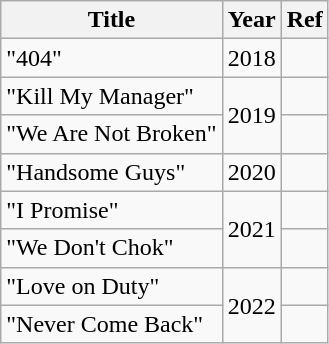<table class="wikitable">
<tr>
<th>Title</th>
<th>Year</th>
<th>Ref</th>
</tr>
<tr>
<td>"404"</td>
<td>2018</td>
<td></td>
</tr>
<tr>
<td>"Kill My Manager" </td>
<td rowspan="2">2019</td>
<td></td>
</tr>
<tr>
<td>"We Are Not Broken" </td>
<td></td>
</tr>
<tr>
<td>"Handsome Guys" </td>
<td>2020</td>
<td></td>
</tr>
<tr>
<td>"I Promise"</td>
<td rowspan="2">2021</td>
<td></td>
</tr>
<tr>
<td>"We Don't Chok" </td>
<td></td>
</tr>
<tr>
<td>"Love on Duty" </td>
<td rowspan="2">2022</td>
<td></td>
</tr>
<tr>
<td>"Never Come Back"</td>
<td></td>
</tr>
</table>
